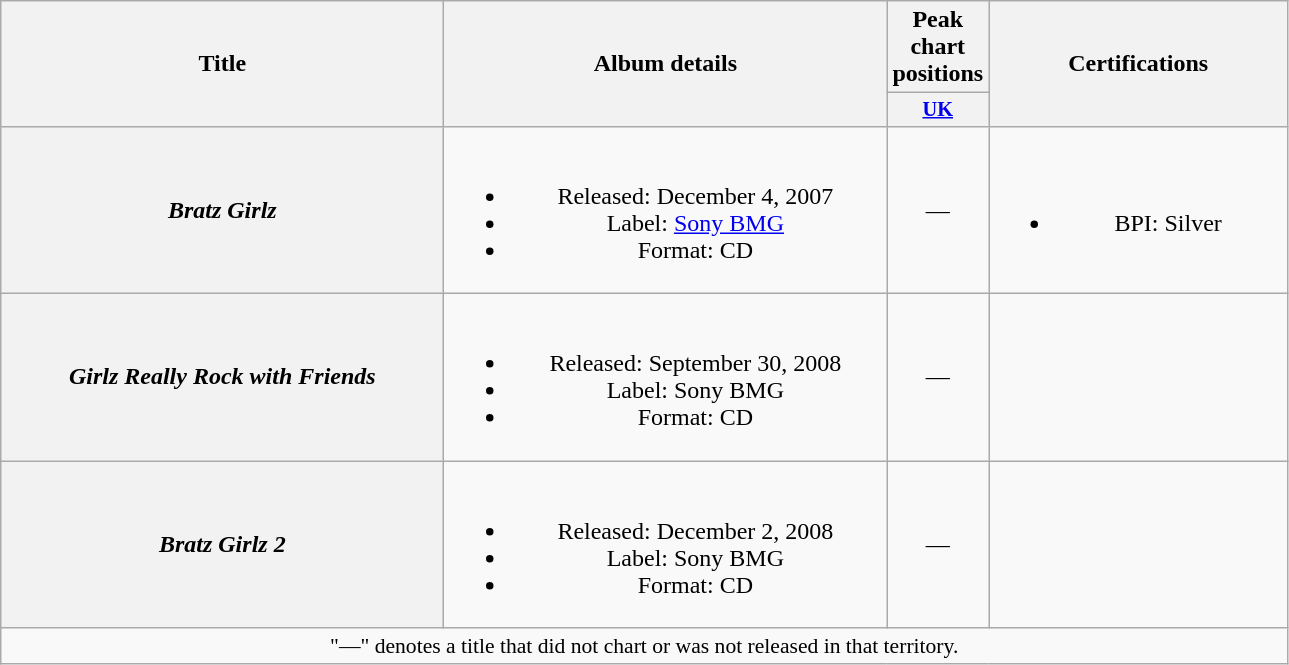<table class="wikitable plainrowheaders" style="text-align:center;">
<tr>
<th scope="col" rowspan="2" style="width:18em;">Title</th>
<th scope="col" rowspan="2" style="width:18em;">Album details</th>
<th scope="col" colspan="1">Peak chart positions</th>
<th scope="col" rowspan="2" style="width:12em;">Certifications</th>
</tr>
<tr>
<th scope="col" style="width:2.5em; font-size:85%;"><a href='#'>UK</a><br></th>
</tr>
<tr>
<th scope="row"><em>Bratz Girlz</em></th>
<td><br><ul><li>Released: December 4, 2007</li><li>Label: <a href='#'>Sony BMG</a></li><li>Format: CD</li></ul></td>
<td>—</td>
<td><br><ul><li>BPI: Silver</li></ul></td>
</tr>
<tr>
<th scope="row"><em>Girlz Really Rock with Friends</em></th>
<td><br><ul><li>Released: September 30, 2008</li><li>Label: Sony BMG</li><li>Format: CD</li></ul></td>
<td>—</td>
<td></td>
</tr>
<tr>
<th scope="row"><em>Bratz Girlz 2</em></th>
<td><br><ul><li>Released: December 2, 2008</li><li>Label: Sony BMG</li><li>Format: CD</li></ul></td>
<td>—</td>
<td></td>
</tr>
<tr>
<td colspan="10" style="font-size:90%">"—" denotes a title that did not chart or was not released in that territory.</td>
</tr>
</table>
